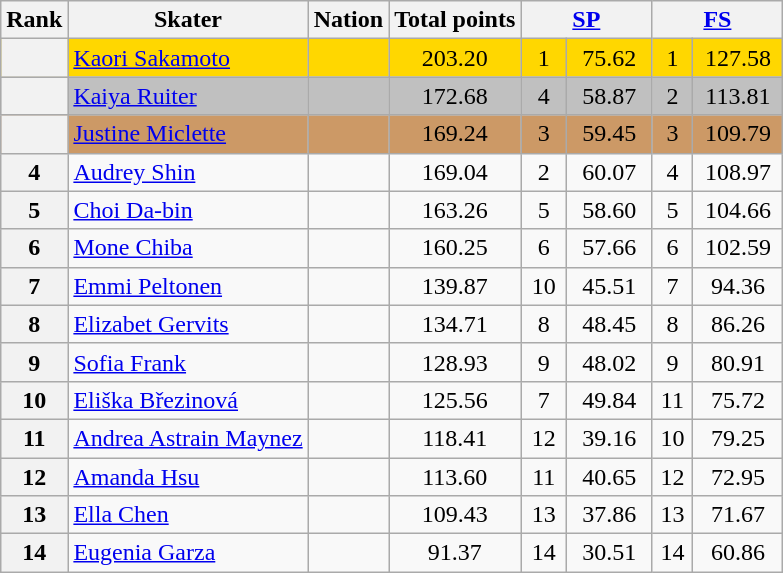<table class="wikitable sortable" style="text-align:left">
<tr>
<th scope="col">Rank</th>
<th scope="col">Skater</th>
<th scope="col">Nation</th>
<th scope="col">Total points</th>
<th scope="col" colspan="2" width="80px"><a href='#'>SP</a></th>
<th scope="col" colspan="2" width="80px"><a href='#'>FS</a></th>
</tr>
<tr bgcolor="gold">
<th scope="row"></th>
<td><a href='#'>Kaori Sakamoto</a></td>
<td></td>
<td align="center">203.20</td>
<td align="center">1</td>
<td align="center">75.62</td>
<td align="center">1</td>
<td align="center">127.58</td>
</tr>
<tr bgcolor="silver">
<th scope="row"></th>
<td><a href='#'>Kaiya Ruiter</a></td>
<td></td>
<td align="center">172.68</td>
<td align="center">4</td>
<td align="center">58.87</td>
<td align="center">2</td>
<td align="center">113.81</td>
</tr>
<tr bgcolor="cc9966">
<th scope="row"></th>
<td><a href='#'>Justine Miclette</a></td>
<td></td>
<td align="center">169.24</td>
<td align="center">3</td>
<td align="center">59.45</td>
<td align="center">3</td>
<td align="center">109.79</td>
</tr>
<tr>
<th scope="row">4</th>
<td><a href='#'>Audrey Shin</a></td>
<td></td>
<td align="center">169.04</td>
<td align="center">2</td>
<td align="center">60.07</td>
<td align="center">4</td>
<td align="center">108.97</td>
</tr>
<tr>
<th scope="row">5</th>
<td><a href='#'>Choi Da-bin</a></td>
<td></td>
<td align="center">163.26</td>
<td align="center">5</td>
<td align="center">58.60</td>
<td align="center">5</td>
<td align="center">104.66</td>
</tr>
<tr>
<th scope="row">6</th>
<td><a href='#'>Mone Chiba</a></td>
<td></td>
<td align="center">160.25</td>
<td align="center">6</td>
<td align="center">57.66</td>
<td align="center">6</td>
<td align="center">102.59</td>
</tr>
<tr>
<th scope="row">7</th>
<td><a href='#'>Emmi Peltonen</a></td>
<td></td>
<td align="center">139.87</td>
<td align="center">10</td>
<td align="center">45.51</td>
<td align="center">7</td>
<td align="center">94.36</td>
</tr>
<tr>
<th scope="row">8</th>
<td><a href='#'>Elizabet Gervits</a></td>
<td></td>
<td align="center">134.71</td>
<td align="center">8</td>
<td align="center">48.45</td>
<td align="center">8</td>
<td align="center">86.26</td>
</tr>
<tr>
<th scope="row">9</th>
<td><a href='#'>Sofia Frank</a></td>
<td></td>
<td align="center">128.93</td>
<td align="center">9</td>
<td align="center">48.02</td>
<td align="center">9</td>
<td align="center">80.91</td>
</tr>
<tr>
<th scope="row">10</th>
<td><a href='#'>Eliška Březinová</a></td>
<td></td>
<td align="center">125.56</td>
<td align="center">7</td>
<td align="center">49.84</td>
<td align="center">11</td>
<td align="center">75.72</td>
</tr>
<tr>
<th scope="row">11</th>
<td><a href='#'>Andrea Astrain Maynez</a></td>
<td></td>
<td align="center">118.41</td>
<td align="center">12</td>
<td align="center">39.16</td>
<td align="center">10</td>
<td align="center">79.25</td>
</tr>
<tr>
<th scope="row">12</th>
<td><a href='#'>Amanda Hsu</a></td>
<td></td>
<td align="center">113.60</td>
<td align="center">11</td>
<td align="center">40.65</td>
<td align="center">12</td>
<td align="center">72.95</td>
</tr>
<tr>
<th scope="row">13</th>
<td><a href='#'>Ella Chen</a></td>
<td></td>
<td align="center">109.43</td>
<td align="center">13</td>
<td align="center">37.86</td>
<td align="center">13</td>
<td align="center">71.67</td>
</tr>
<tr>
<th scope="row">14</th>
<td><a href='#'>Eugenia Garza</a></td>
<td></td>
<td align="center">91.37</td>
<td align="center">14</td>
<td align="center">30.51</td>
<td align="center">14</td>
<td align="center">60.86</td>
</tr>
</table>
